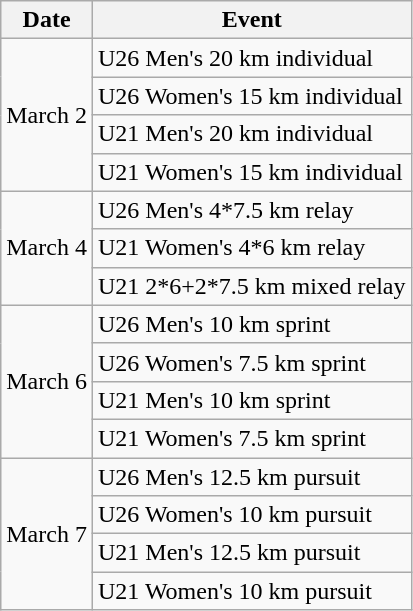<table class="wikitable">
<tr>
<th>Date</th>
<th>Event</th>
</tr>
<tr>
<td rowspan=4>March 2</td>
<td>U26 Men's 20 km individual</td>
</tr>
<tr>
<td>U26 Women's 15 km individual</td>
</tr>
<tr>
<td>U21 Men's 20 km individual</td>
</tr>
<tr>
<td>U21 Women's 15 km individual</td>
</tr>
<tr>
<td rowspan=3>March 4</td>
<td>U26 Men's 4*7.5 km relay</td>
</tr>
<tr>
<td>U21 Women's 4*6 km relay</td>
</tr>
<tr>
<td>U21 2*6+2*7.5 km mixed relay</td>
</tr>
<tr>
<td rowspan=4>March 6</td>
<td>U26 Men's 10 km sprint</td>
</tr>
<tr>
<td>U26 Women's 7.5 km sprint</td>
</tr>
<tr>
<td>U21 Men's 10 km sprint</td>
</tr>
<tr>
<td>U21 Women's 7.5 km sprint</td>
</tr>
<tr>
<td rowspan=4>March 7</td>
<td>U26 Men's 12.5 km pursuit</td>
</tr>
<tr>
<td>U26 Women's 10 km pursuit</td>
</tr>
<tr>
<td>U21 Men's 12.5 km pursuit</td>
</tr>
<tr>
<td>U21 Women's 10 km pursuit</td>
</tr>
</table>
